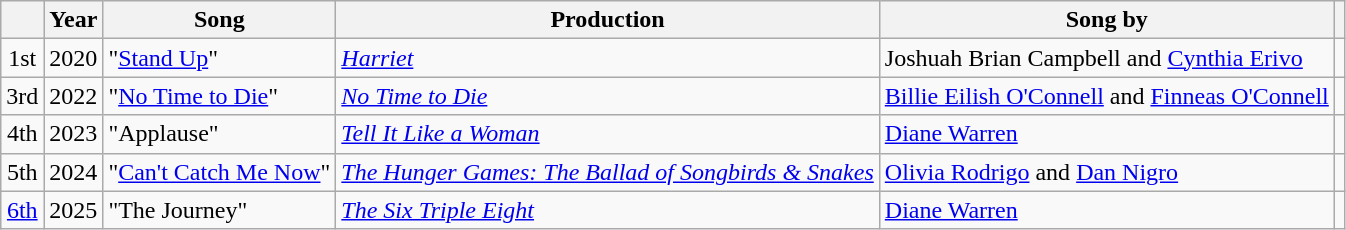<table class="wikitable">
<tr>
<th scope="col"></th>
<th scope="col">Year</th>
<th scope="col">Song</th>
<th scope="col">Production</th>
<th scope="col">Song by</th>
<th scope="col"></th>
</tr>
<tr>
<td scope="row" style="text-align: center;">1st</td>
<td>2020</td>
<td>"<a href='#'>Stand Up</a>"</td>
<td><em><a href='#'>Harriet</a></em></td>
<td>Joshuah Brian Campbell and <a href='#'>Cynthia Erivo</a></td>
<td style="text-align: center;"></td>
</tr>
<tr>
<td scope="row" style="text-align: center;">3rd</td>
<td>2022</td>
<td>"<a href='#'>No Time to Die</a>"</td>
<td><em><a href='#'>No Time to Die</a></em></td>
<td><a href='#'>Billie Eilish O'Connell</a> and <a href='#'>Finneas O'Connell</a></td>
<td style="text-align: center;"></td>
</tr>
<tr>
<td scope="row" style="text-align: center;">4th</td>
<td>2023</td>
<td>"Applause"</td>
<td><em><a href='#'>Tell It Like a Woman</a></em></td>
<td><a href='#'>Diane Warren</a></td>
<td style="text-align: center;"></td>
</tr>
<tr>
<td scope="row" style="text-align: center;">5th</td>
<td>2024</td>
<td>"<a href='#'>Can't Catch Me Now</a>"</td>
<td><em><a href='#'>The Hunger Games: The Ballad of Songbirds & Snakes</a></em></td>
<td><a href='#'>Olivia Rodrigo</a> and <a href='#'>Dan Nigro</a></td>
<td style="text-align: center;"></td>
</tr>
<tr>
<td scope="row" style="text-align: center;"><a href='#'>6th</a></td>
<td>2025</td>
<td>"The Journey"</td>
<td><em><a href='#'>The Six Triple Eight</a></em></td>
<td><a href='#'>Diane Warren</a></td>
<td style="text-align: center;"></td>
</tr>
</table>
